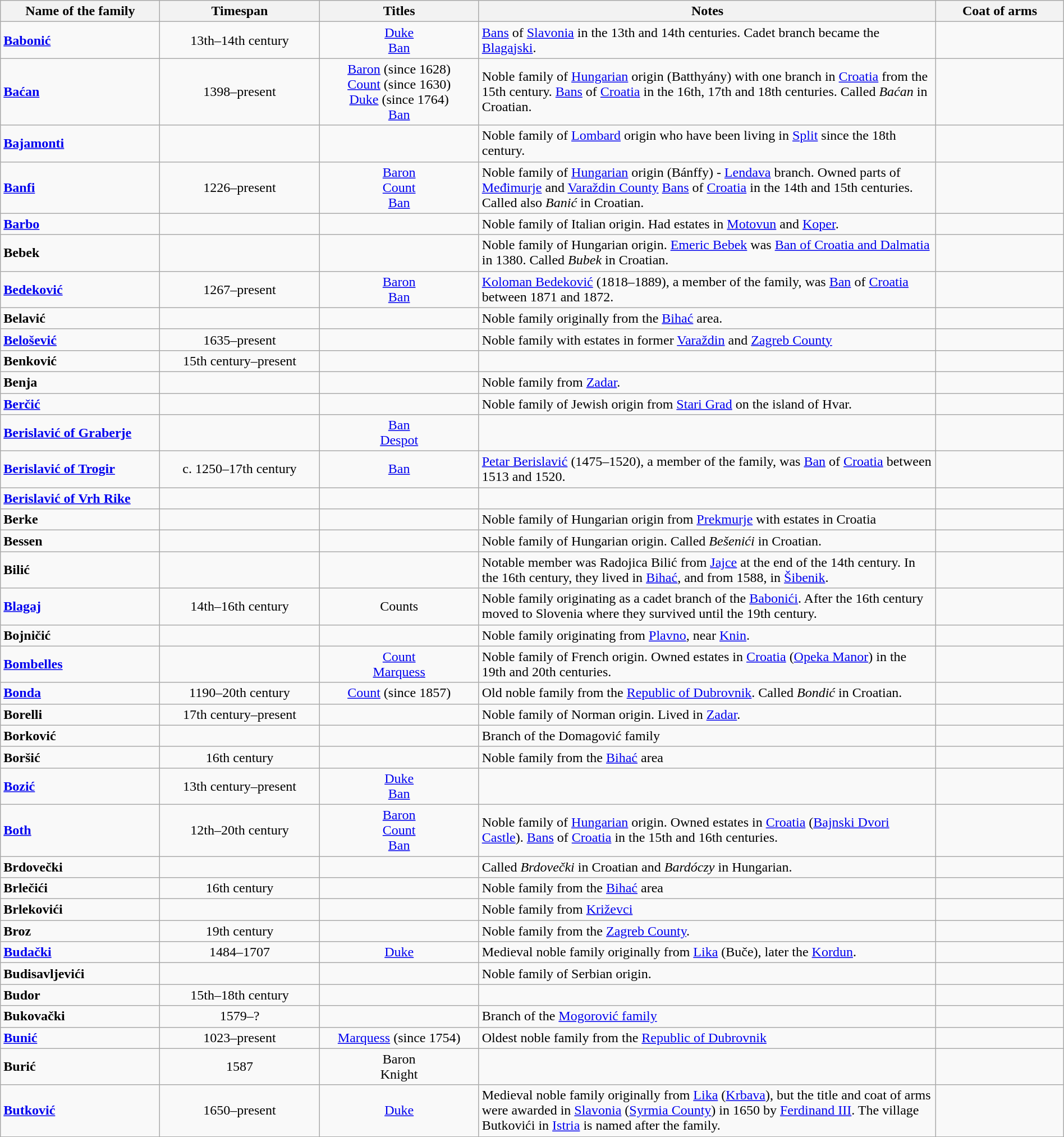<table class="wikitable" style="text-align:center" width=100%>
<tr>
<th bgcolor="gold" ! width="15%">Name of the family</th>
<th bgcolor="silver" ! width="15%">Timespan</th>
<th bgcolor="silver" ! width="15%">Titles</th>
<th bgcolor="silver" ! width="43%">Notes</th>
<th bgcolor="silver" ! width="12%">Coat of arms</th>
</tr>
<tr>
<td align="left"><a href='#'><strong>Babonić</strong></a></td>
<td align="center">13th–14th century</td>
<td align="center"><a href='#'>Duke</a><br><a href='#'>Ban</a></td>
<td align="left"><a href='#'>Bans</a> of <a href='#'>Slavonia</a> in the 13th and 14th centuries. Cadet branch became the <a href='#'>Blagajski</a>.</td>
<td align="center"></td>
</tr>
<tr>
<td align="left"><a href='#'><strong>Baćan</strong></a></td>
<td align="center">1398–present</td>
<td align="center"><a href='#'>Baron</a> (since 1628)<br><a href='#'>Count</a> (since 1630)<br><a href='#'>Duke</a> (since 1764)<br><a href='#'>Ban</a></td>
<td align="left">Noble family of <a href='#'>Hungarian</a> origin (Batthyány) with one branch in <a href='#'>Croatia</a> from the 15th century. <a href='#'>Bans</a> of <a href='#'>Croatia</a> in the 16th, 17th and 18th centuries. Called <em>Baćan</em> in Croatian.</td>
<td align="center"></td>
</tr>
<tr>
<td align="left"><strong><a href='#'>Bajamonti</a></strong></td>
<td align="center"></td>
<td align="center"></td>
<td align="left">Noble family of <a href='#'>Lombard</a> origin who have been living in <a href='#'>Split</a> since the 18th century.</td>
<td align="center"></td>
</tr>
<tr>
<td align="left"><a href='#'><strong>Banfi</strong></a></td>
<td align="center">1226–present</td>
<td align="center"><a href='#'>Baron</a><br><a href='#'>Count</a><br><a href='#'>Ban</a></td>
<td align="left">Noble family of <a href='#'>Hungarian</a> origin (Bánffy) - <a href='#'>Lendava</a> branch. Owned parts of <a href='#'>Međimurje</a> and <a href='#'>Varaždin County</a> <a href='#'>Bans</a> of <a href='#'>Croatia</a> in the 14th and 15th centuries. Called also <em>Banić</em> in Croatian.</td>
<td align="center"></td>
</tr>
<tr>
<td align="left"><strong><a href='#'>Barbo</a></strong></td>
<td></td>
<td></td>
<td align="left">Noble family of Italian origin. Had estates in <a href='#'>Motovun</a> and <a href='#'>Koper</a>.</td>
<td align="center"></td>
</tr>
<tr>
<td align="left"><strong>Bebek</strong></td>
<td></td>
<td></td>
<td align="left">Noble family of Hungarian origin. <a href='#'>Emeric Bebek</a> was <a href='#'>Ban of Croatia and Dalmatia</a> in 1380. Called <em>Bubek</em> in Croatian.</td>
<td align="center"></td>
</tr>
<tr>
<td align="left"><a href='#'><strong>Bedeković</strong></a></td>
<td align="center">1267–present</td>
<td align="center"><a href='#'>Baron</a><br><a href='#'>Ban</a></td>
<td align="left"><a href='#'>Koloman Bedeković</a> (1818–1889), a member of the family, was <a href='#'>Ban</a>  of <a href='#'>Croatia</a> between 1871 and 1872.</td>
<td align="center"></td>
</tr>
<tr>
<td align="left"><strong>Belavić</strong></td>
<td></td>
<td></td>
<td align="left">Noble family originally from the <a href='#'>Bihać</a> area.</td>
<td></td>
</tr>
<tr>
<td align="left"><strong><a href='#'>Belošević</a></strong></td>
<td align="center">1635–present</td>
<td align="center"></td>
<td align="left">Noble family with estates in former <a href='#'>Varaždin</a> and <a href='#'>Zagreb County</a></td>
<td align="center"></td>
</tr>
<tr>
<td align="left"><strong>Benković</strong></td>
<td>15th century–present</td>
<td></td>
<td></td>
<td align="center"></td>
</tr>
<tr>
<td align="left"><strong>Benja</strong></td>
<td></td>
<td></td>
<td align="left">Noble family from <a href='#'>Zadar</a>.</td>
<td align="center"></td>
</tr>
<tr>
<td align="left"><a href='#'><strong>Berčić</strong></a></td>
<td align="center"></td>
<td align="center"></td>
<td align="left">Noble family of Jewish origin from <a href='#'>Stari Grad</a> on the island of Hvar.</td>
<td align="center"></td>
</tr>
<tr>
<td align="left"><a href='#'><strong>Berislavić of Graberje</strong></a></td>
<td align="center"></td>
<td align="center"><a href='#'>Ban</a><br><a href='#'>Despot</a></td>
<td align="left"></td>
<td align="center"></td>
</tr>
<tr>
<td align="left"><a href='#'><strong>Berislavić of Trogir</strong></a></td>
<td align="center">c. 1250–17th century</td>
<td align="center"><a href='#'>Ban</a></td>
<td align="left"><a href='#'>Petar Berislavić</a> (1475–1520), a member of the family, was <a href='#'>Ban</a> of <a href='#'>Croatia</a> between 1513 and 1520.</td>
<td align="center"></td>
</tr>
<tr>
<td align="left"><a href='#'><strong>Berislavić of Vrh Rike</strong></a></td>
<td align="center"></td>
<td align="center"></td>
<td align="left"></td>
<td align="center"></td>
</tr>
<tr>
<td align="left"><strong>Berke</strong></td>
<td></td>
<td></td>
<td align="left">Noble family of Hungarian origin from <a href='#'>Prekmurje</a> with estates in Croatia</td>
<td align="center"></td>
</tr>
<tr>
<td align="left"><strong>Bessen</strong></td>
<td></td>
<td></td>
<td align="left">Noble family of Hungarian origin. Called <em>Bešenići</em> in Croatian.</td>
<td align="center"></td>
</tr>
<tr>
<td align="left"><strong>Bilić</strong></td>
<td></td>
<td></td>
<td align="left">Notable member was Radojica Bilić from <a href='#'>Jajce</a> at the end of the 14th century. In the 16th century, they lived in <a href='#'>Bihać</a>, and from 1588, in <a href='#'>Šibenik</a>.</td>
<td></td>
</tr>
<tr>
<td align="left"><strong><a href='#'>Blagaj</a></strong></td>
<td align="center">14th–16th century</td>
<td align="center">Counts</td>
<td align="left">Noble family originating as a cadet branch of the <a href='#'>Babonići</a>. After the 16th century moved to Slovenia where they survived until the 19th century.</td>
<td align="center"></td>
</tr>
<tr>
<td align="left"><strong>Bojničić</strong></td>
<td></td>
<td></td>
<td align="left">Noble family originating from <a href='#'>Plavno</a>, near <a href='#'>Knin</a>.</td>
<td align="center"></td>
</tr>
<tr>
<td align="left"><strong><a href='#'>Bombelles</a></strong></td>
<td align="center"></td>
<td align="center"><a href='#'>Count</a><br><a href='#'>Marquess</a></td>
<td align="left">Noble family of French origin. Owned estates in <a href='#'>Croatia</a> (<a href='#'>Opeka Manor</a>) in the 19th and 20th centuries.</td>
<td align="center"></td>
</tr>
<tr>
<td align="left"><a href='#'><strong>Bonda</strong></a></td>
<td>1190–20th century</td>
<td><a href='#'>Count</a> (since 1857)</td>
<td align="left">Old noble family from the <a href='#'>Republic of Dubrovnik</a>. Called <em>Bondić</em> in Croatian.</td>
<td align="center"></td>
</tr>
<tr>
<td align="left"><strong>Borelli</strong></td>
<td>17th century–present</td>
<td></td>
<td align="left">Noble family of Norman origin. Lived in <a href='#'>Zadar</a>.</td>
<td align="center"></td>
</tr>
<tr>
<td align="left"><strong>Borković</strong></td>
<td></td>
<td></td>
<td align="left">Branch of the Domagović family</td>
<td></td>
</tr>
<tr>
<td align="left"><strong>Boršić</strong></td>
<td>16th century</td>
<td></td>
<td align="left">Noble family from the <a href='#'>Bihać</a> area</td>
<td align="center"></td>
</tr>
<tr>
<td align="left"><a href='#'><strong>Bozić</strong></a></td>
<td align="center">13th century–present</td>
<td align="center"><a href='#'>Duke</a><br><a href='#'>Ban</a></td>
<td></td>
<td align="center"></td>
</tr>
<tr>
<td align="left"><a href='#'><strong>Both</strong></a></td>
<td align="center">12th–20th century</td>
<td align="center"><a href='#'>Baron</a><br><a href='#'>Count</a><br><a href='#'>Ban</a></td>
<td align="left">Noble family of <a href='#'>Hungarian</a> origin. Owned estates in <a href='#'>Croatia</a> (<a href='#'>Bajnski Dvori Castle</a>). <a href='#'>Bans</a> of <a href='#'>Croatia</a> in the 15th and 16th centuries.</td>
<td align="center"></td>
</tr>
<tr>
<td align="left"><strong>Brdovečki</strong></td>
<td></td>
<td></td>
<td align="left">Called <em>Brdovečki</em> in Croatian and <em>Bardóczy</em> in Hungarian.</td>
<td align="center"></td>
</tr>
<tr>
<td align="left"><strong>Brlečići</strong></td>
<td>16th century</td>
<td></td>
<td align="left">Noble family from the <a href='#'>Bihać</a> area</td>
<td align="center"></td>
</tr>
<tr>
<td align="left"><strong>Brlekovići</strong></td>
<td></td>
<td></td>
<td align="left">Noble family from <a href='#'>Križevci</a></td>
<td></td>
</tr>
<tr>
<td align="left"><strong>Broz</strong></td>
<td>19th century</td>
<td></td>
<td align="left">Noble family from the <a href='#'>Zagreb County</a>.</td>
<td></td>
</tr>
<tr>
<td align="left"><a href='#'><strong>Budački</strong></a></td>
<td>1484–1707</td>
<td><a href='#'>Duke</a></td>
<td align="left">Medieval noble family originally from <a href='#'>Lika</a> (Buče), later the <a href='#'>Kordun</a>.</td>
<td></td>
</tr>
<tr>
<td align="left"><strong>Budisavljevići</strong></td>
<td></td>
<td></td>
<td align="left">Noble family of Serbian origin.</td>
<td align="center"></td>
</tr>
<tr>
<td align="left"><strong>Budor</strong></td>
<td>15th–18th century</td>
<td></td>
<td></td>
<td align="center"></td>
</tr>
<tr>
<td align="left"><strong>Bukovački</strong></td>
<td>1579–?</td>
<td></td>
<td align="left">Branch of the <a href='#'>Mogorović family</a></td>
<td align="center"></td>
</tr>
<tr>
<td align="left"><a href='#'><strong>Bunić</strong></a></td>
<td align="center">1023–present</td>
<td align="center"><a href='#'>Marquess</a> (since 1754)</td>
<td align="left">Oldest noble family from the <a href='#'>Republic of Dubrovnik</a></td>
<td align="center"></td>
</tr>
<tr>
<td align="left"><strong>Burić</strong></td>
<td>1587</td>
<td>Baron<br>Knight</td>
<td></td>
<td align="center"></td>
</tr>
<tr>
<td align="left"><strong><a href='#'>Butković</a></strong></td>
<td align="center">1650–present</td>
<td align="center"><a href='#'>Duke</a></td>
<td align="left">Medieval noble family originally from <a href='#'>Lika</a> (<a href='#'>Krbava</a>), but the title and coat of arms were awarded in <a href='#'>Slavonia</a> (<a href='#'>Syrmia County</a>) in 1650 by <a href='#'>Ferdinand III</a>. The village Butkovići in <a href='#'>Istria</a> is named after the family.</td>
<td align="center"></td>
</tr>
</table>
